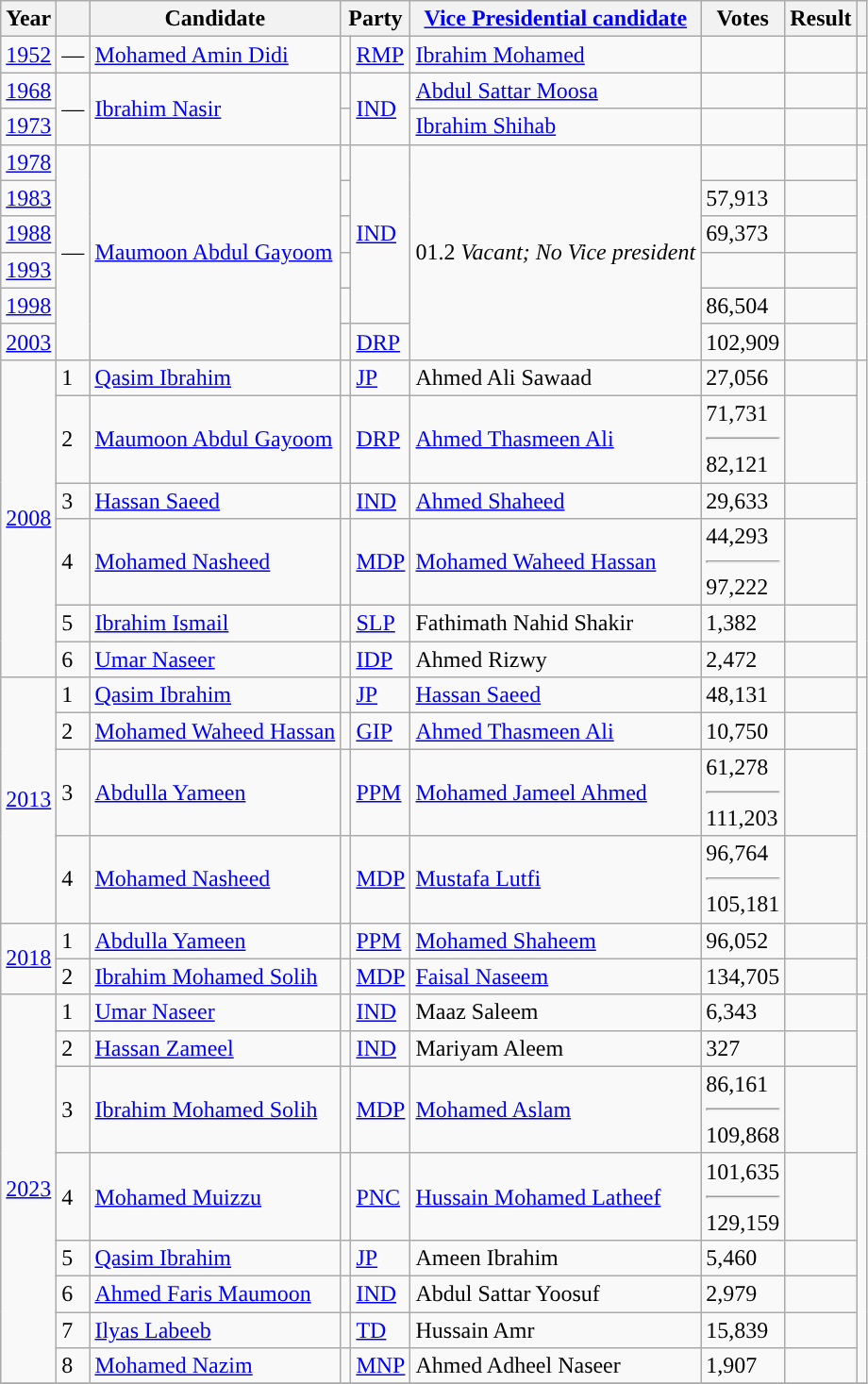<table class="wikitable">
<tr>
<th>Year</th>
<th></th>
<th>Candidate</th>
<th colspan=2>Party</th>
<th><a href='#'>Vice Presidential candidate</a></th>
<th>Votes</th>
<th>Result</th>
<th></th>
</tr>
<tr>
<td><a href='#'>1952</a></td>
<td>—</td>
<td><a href='#'>Mohamed Amin Didi</a></td>
<td ! style="background:"></td>
<td><a href='#'>RMP</a></td>
<td><a href='#'>Ibrahim Mohamed</a></td>
<td></td>
<td></td>
<td></td>
</tr>
<tr>
<td><a href='#'>1968</a></td>
<td rowspan="2">—</td>
<td rowspan="2"><a href='#'>Ibrahim Nasir</a></td>
<td ! style="background:"></td>
<td rowspan="2"><a href='#'>IND</a></td>
<td><a href='#'>Abdul Sattar Moosa</a></td>
<td></td>
<td></td>
<td></td>
</tr>
<tr>
<td><a href='#'>1973</a></td>
<td ! style="background:"></td>
<td><a href='#'>Ibrahim Shihab</a></td>
<td></td>
<td></td>
<td></td>
</tr>
<tr>
<td><a href='#'>1978</a></td>
<td rowspan="6">—</td>
<td rowspan="6"><a href='#'>Maumoon Abdul Gayoom</a></td>
<td ! style="background:"></td>
<td rowspan="5"><a href='#'>IND</a></td>
<td rowspan="6"><span>01.2</span> <em>Vacant; No Vice president</em></td>
<td></td>
<td></td>
<td rowspan="6"></td>
</tr>
<tr>
<td><a href='#'>1983</a></td>
<td ! style="background:"></td>
<td>57,913</td>
<td></td>
</tr>
<tr>
<td><a href='#'>1988</a></td>
<td ! style="background:"></td>
<td>69,373</td>
<td></td>
</tr>
<tr>
<td><a href='#'>1993</a></td>
<td ! style="background:"></td>
<td></td>
<td></td>
</tr>
<tr>
<td><a href='#'>1998</a></td>
<td ! style="background:"></td>
<td>86,504</td>
<td></td>
</tr>
<tr>
<td><a href='#'>2003</a></td>
<td ! style="background:"></td>
<td><a href='#'>DRP</a></td>
<td>102,909</td>
<td></td>
</tr>
<tr>
<td rowspan="6"><a href='#'>2008</a></td>
<td>1</td>
<td><a href='#'>Qasim Ibrahim</a></td>
<td ! style="background:"></td>
<td><a href='#'>JP</a></td>
<td>Ahmed Ali Sawaad</td>
<td>27,056</td>
<td></td>
<td rowspan="6"></td>
</tr>
<tr>
<td>2</td>
<td><a href='#'>Maumoon Abdul Gayoom</a></td>
<td ! style="background:"></td>
<td><a href='#'>DRP</a></td>
<td><a href='#'>Ahmed Thasmeen Ali</a></td>
<td>71,731<br><hr> 82,121 </td>
<td></td>
</tr>
<tr>
<td>3</td>
<td><a href='#'>Hassan Saeed</a></td>
<td ! style="background:"></td>
<td><a href='#'>IND</a></td>
<td><a href='#'>Ahmed Shaheed</a></td>
<td>29,633</td>
<td></td>
</tr>
<tr>
<td>4</td>
<td><a href='#'>Mohamed Nasheed</a></td>
<td ! style="background:"></td>
<td><a href='#'>MDP</a></td>
<td><a href='#'>Mohamed Waheed Hassan</a></td>
<td>44,293<br><hr> 97,222 </td>
<td></td>
</tr>
<tr>
<td>5</td>
<td><a href='#'>Ibrahim Ismail</a></td>
<td ! style="background:"></td>
<td><a href='#'>SLP</a></td>
<td>Fathimath Nahid Shakir</td>
<td>1,382</td>
<td></td>
</tr>
<tr>
<td>6</td>
<td><a href='#'>Umar Naseer</a></td>
<td ! style="background:"></td>
<td><a href='#'>IDP</a></td>
<td>Ahmed Rizwy</td>
<td>2,472</td>
<td></td>
</tr>
<tr>
<td rowspan="4"><a href='#'>2013</a></td>
<td>1</td>
<td><a href='#'>Qasim Ibrahim</a></td>
<td ! style="background:"></td>
<td><a href='#'>JP</a></td>
<td><a href='#'>Hassan Saeed</a></td>
<td>48,131</td>
<td></td>
<td rowspan="4"></td>
</tr>
<tr>
<td>2</td>
<td><a href='#'>Mohamed Waheed Hassan</a></td>
<td ! style="background:"></td>
<td><a href='#'>GIP</a></td>
<td><a href='#'>Ahmed Thasmeen Ali</a></td>
<td>10,750</td>
<td></td>
</tr>
<tr>
<td>3</td>
<td><a href='#'>Abdulla Yameen</a></td>
<td ! style="background:"></td>
<td><a href='#'>PPM</a></td>
<td><a href='#'>Mohamed Jameel Ahmed</a></td>
<td>61,278<br><hr> 111,203 </td>
<td></td>
</tr>
<tr>
<td>4</td>
<td><a href='#'>Mohamed Nasheed</a></td>
<td ! style="background:"></td>
<td><a href='#'>MDP</a></td>
<td><a href='#'>Mustafa Lutfi</a></td>
<td>96,764<br><hr> 105,181 </td>
<td></td>
</tr>
<tr>
<td rowspan="2"><a href='#'>2018</a></td>
<td>1</td>
<td><a href='#'>Abdulla Yameen</a></td>
<td ! style="background:"></td>
<td><a href='#'>PPM</a></td>
<td><a href='#'>Mohamed Shaheem</a></td>
<td>96,052</td>
<td></td>
<td rowspan="2"></td>
</tr>
<tr>
<td>2</td>
<td><a href='#'>Ibrahim Mohamed Solih</a></td>
<td ! style="background:"></td>
<td><a href='#'>MDP</a></td>
<td><a href='#'>Faisal Naseem</a></td>
<td>134,705</td>
<td></td>
</tr>
<tr>
<td rowspan="8"><a href='#'>2023</a></td>
<td>1</td>
<td><a href='#'>Umar Naseer</a></td>
<td ! style="background:"></td>
<td><a href='#'>IND</a></td>
<td>Maaz Saleem</td>
<td>6,343</td>
<td></td>
<td rowspan="8"></td>
</tr>
<tr>
<td>2</td>
<td><a href='#'>Hassan Zameel</a></td>
<td ! style="background:"></td>
<td><a href='#'>IND</a></td>
<td>Mariyam Aleem</td>
<td>327</td>
<td></td>
</tr>
<tr>
<td>3</td>
<td><a href='#'>Ibrahim Mohamed Solih</a></td>
<td ! style="background:"></td>
<td><a href='#'>MDP</a></td>
<td><a href='#'>Mohamed Aslam</a></td>
<td>86,161<br><hr> 109,868 </td>
<td></td>
</tr>
<tr>
<td>4</td>
<td><a href='#'>Mohamed Muizzu</a></td>
<td ! style="background:"></td>
<td><a href='#'>PNC</a></td>
<td><a href='#'>Hussain Mohamed Latheef</a></td>
<td>101,635<br><hr> 129,159 </td>
<td></td>
</tr>
<tr>
<td>5</td>
<td><a href='#'>Qasim Ibrahim</a></td>
<td ! style="background:"></td>
<td><a href='#'>JP</a></td>
<td>Ameen Ibrahim</td>
<td>5,460</td>
<td></td>
</tr>
<tr>
<td>6</td>
<td><a href='#'>Ahmed Faris Maumoon</a></td>
<td ! style="background:"></td>
<td><a href='#'>IND</a></td>
<td>Abdul Sattar Yoosuf</td>
<td>2,979</td>
<td></td>
</tr>
<tr>
<td>7</td>
<td><a href='#'>Ilyas Labeeb</a></td>
<td ! style="background:"></td>
<td><a href='#'>TD</a></td>
<td>Hussain Amr</td>
<td>15,839</td>
<td></td>
</tr>
<tr>
<td>8</td>
<td><a href='#'>Mohamed Nazim</a></td>
<td ! style="background:"></td>
<td><a href='#'>MNP</a></td>
<td>Ahmed Adheel Naseer</td>
<td>1,907</td>
<td></td>
</tr>
<tr>
</tr>
</table>
